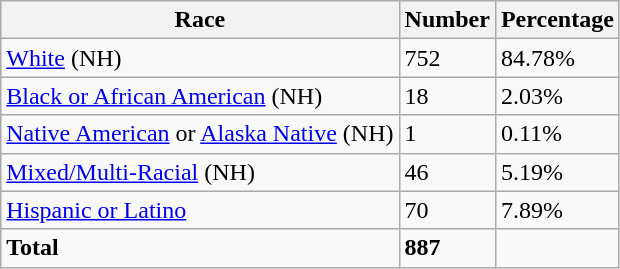<table class="wikitable">
<tr>
<th>Race</th>
<th>Number</th>
<th>Percentage</th>
</tr>
<tr>
<td><a href='#'>White</a> (NH)</td>
<td>752</td>
<td>84.78%</td>
</tr>
<tr>
<td><a href='#'>Black or African American</a> (NH)</td>
<td>18</td>
<td>2.03%</td>
</tr>
<tr>
<td><a href='#'>Native American</a> or <a href='#'>Alaska Native</a> (NH)</td>
<td>1</td>
<td>0.11%</td>
</tr>
<tr>
<td><a href='#'>Mixed/Multi-Racial</a> (NH)</td>
<td>46</td>
<td>5.19%</td>
</tr>
<tr>
<td><a href='#'>Hispanic or Latino</a></td>
<td>70</td>
<td>7.89%</td>
</tr>
<tr>
<td><strong>Total</strong></td>
<td><strong>887</strong></td>
<td></td>
</tr>
</table>
